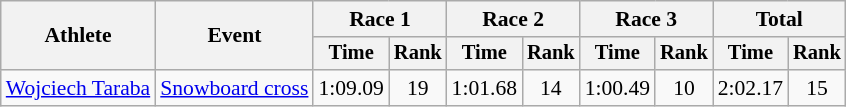<table class="wikitable" style="font-size:90%">
<tr>
<th rowspan="2">Athlete</th>
<th rowspan="2">Event</th>
<th colspan=2>Race 1</th>
<th colspan=2>Race 2</th>
<th colspan=2>Race 3</th>
<th colspan=2>Total</th>
</tr>
<tr style="font-size:95%">
<th>Time</th>
<th>Rank</th>
<th>Time</th>
<th>Rank</th>
<th>Time</th>
<th>Rank</th>
<th>Time</th>
<th>Rank</th>
</tr>
<tr align=center>
<td align=left><a href='#'>Wojciech Taraba</a></td>
<td align=left><a href='#'>Snowboard cross</a></td>
<td>1:09.09</td>
<td>19</td>
<td>1:01.68</td>
<td>14</td>
<td>1:00.49</td>
<td>10</td>
<td>2:02.17</td>
<td>15</td>
</tr>
</table>
